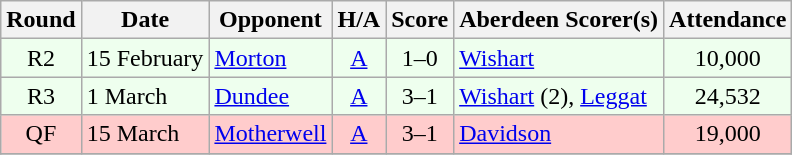<table class="wikitable" style="text-align:center">
<tr>
<th>Round</th>
<th>Date</th>
<th>Opponent</th>
<th>H/A</th>
<th>Score</th>
<th>Aberdeen Scorer(s)</th>
<th>Attendance</th>
</tr>
<tr bgcolor=#EEFFEE>
<td>R2</td>
<td align=left>15 February</td>
<td align=left><a href='#'>Morton</a></td>
<td><a href='#'>A</a></td>
<td>1–0</td>
<td align=left><a href='#'>Wishart</a></td>
<td>10,000</td>
</tr>
<tr bgcolor=#EEFFEE>
<td>R3</td>
<td align=left>1 March</td>
<td align=left><a href='#'>Dundee</a></td>
<td><a href='#'>A</a></td>
<td>3–1</td>
<td align=left><a href='#'>Wishart</a> (2), <a href='#'>Leggat</a></td>
<td>24,532</td>
</tr>
<tr bgcolor=#FFCCCC>
<td>QF</td>
<td align=left>15 March</td>
<td align=left><a href='#'>Motherwell</a></td>
<td><a href='#'>A</a></td>
<td>3–1</td>
<td align=left><a href='#'>Davidson</a></td>
<td>19,000</td>
</tr>
<tr>
</tr>
</table>
